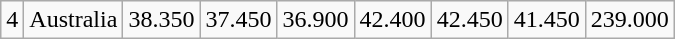<table class="wikitable">
<tr>
<td>4</td>
<td>Australia</td>
<td>38.350</td>
<td>37.450</td>
<td>36.900</td>
<td>42.400</td>
<td>42.450</td>
<td>41.450</td>
<td>239.000</td>
</tr>
</table>
